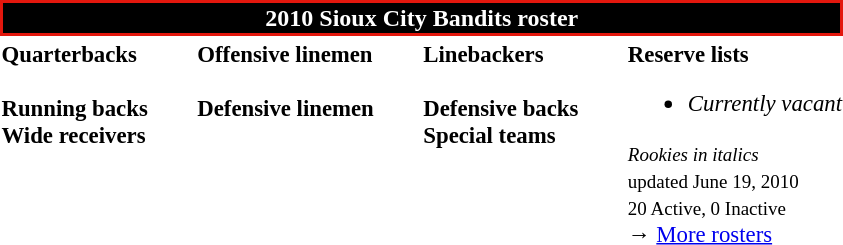<table class="toccolours" style="text-align: left;">
<tr>
<th colspan=7 style="background:#000000; border: 2px solid #E3170D; color:white; text-align:center;"><strong>2010 Sioux City Bandits roster</strong></th>
</tr>
<tr>
<td style="font-size: 95%;vertical-align:top;"><strong>Quarterbacks</strong><br>
<br><strong>Running backs</strong>
<br><strong>Wide receivers</strong>



</td>
<td style="width: 25px;"></td>
<td style="font-size: 95%;vertical-align:top;"><strong>Offensive linemen</strong><br>



<br><strong>Defensive linemen</strong>


</td>
<td style="width: 25px;"></td>
<td style="font-size: 95%;vertical-align:top;"><strong>Linebackers</strong><br><br><strong>Defensive backs</strong>


<br><strong>Special teams</strong>
</td>
<td style="width: 25px;"></td>
<td style="font-size: 95%;vertical-align:top;"><strong>Reserve lists</strong><br><ul><li><em>Currently vacant</em></li></ul><small><em>Rookies in italics</em><br> updated June 19, 2010</small><br>
<small>20 Active, 0 Inactive</small><br>→ <a href='#'>More rosters</a></td>
</tr>
<tr>
</tr>
</table>
